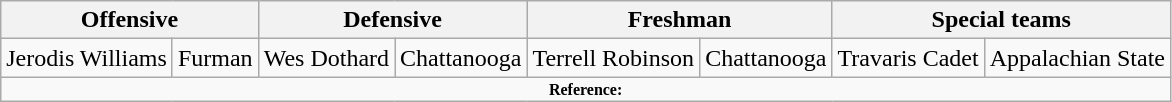<table class="wikitable" border="1">
<tr>
<th colspan="2">Offensive</th>
<th colspan="2">Defensive</th>
<th colspan="2">Freshman</th>
<th colspan="2">Special teams</th>
</tr>
<tr>
<td>Jerodis Williams</td>
<td>Furman</td>
<td>Wes Dothard</td>
<td>Chattanooga</td>
<td>Terrell Robinson</td>
<td>Chattanooga</td>
<td>Travaris Cadet</td>
<td>Appalachian State</td>
</tr>
<tr>
<td colspan="8" style="font-size: 8pt" align="center"><strong>Reference:</strong></td>
</tr>
</table>
